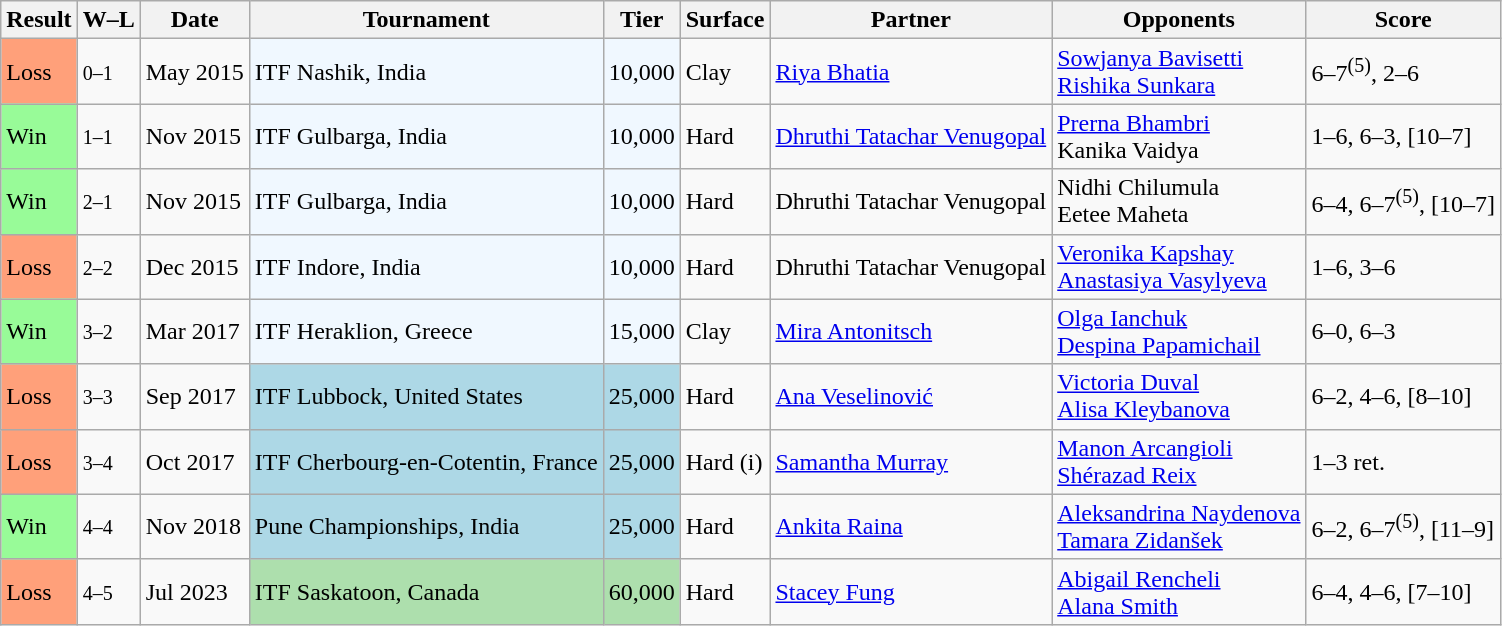<table class="wikitable sortable">
<tr>
<th>Result</th>
<th class="unsortable">W–L</th>
<th>Date</th>
<th>Tournament</th>
<th>Tier</th>
<th>Surface</th>
<th>Partner</th>
<th>Opponents</th>
<th class="unsortable">Score</th>
</tr>
<tr>
<td bgcolor="FFA07A">Loss</td>
<td><small>0–1</small></td>
<td>May 2015</td>
<td style="background:#f0f8ff;">ITF Nashik, India</td>
<td style="background:#f0f8ff;">10,000</td>
<td>Clay</td>
<td> <a href='#'>Riya Bhatia</a></td>
<td> <a href='#'>Sowjanya Bavisetti</a> <br>  <a href='#'>Rishika Sunkara</a></td>
<td>6–7<sup>(5)</sup>, 2–6</td>
</tr>
<tr>
<td style="background:#98fb98;">Win</td>
<td><small>1–1</small></td>
<td>Nov 2015</td>
<td style="background:#f0f8ff;">ITF Gulbarga, India</td>
<td style="background:#f0f8ff;">10,000</td>
<td>Hard</td>
<td> <a href='#'>Dhruthi Tatachar Venugopal</a></td>
<td> <a href='#'>Prerna Bhambri</a> <br>  Kanika Vaidya</td>
<td>1–6, 6–3, [10–7]</td>
</tr>
<tr>
<td style="background:#98fb98;">Win</td>
<td><small>2–1</small></td>
<td>Nov 2015</td>
<td style="background:#f0f8ff;">ITF Gulbarga, India</td>
<td style="background:#f0f8ff;">10,000</td>
<td>Hard</td>
<td> Dhruthi Tatachar Venugopal</td>
<td> Nidhi Chilumula <br>  Eetee Maheta</td>
<td>6–4, 6–7<sup>(5)</sup>, [10–7]</td>
</tr>
<tr>
<td bgcolor="FFA07A">Loss</td>
<td><small>2–2</small></td>
<td>Dec 2015</td>
<td style="background:#f0f8ff;">ITF Indore, India</td>
<td style="background:#f0f8ff;">10,000</td>
<td>Hard</td>
<td> Dhruthi Tatachar Venugopal</td>
<td> <a href='#'>Veronika Kapshay</a> <br>  <a href='#'>Anastasiya Vasylyeva</a></td>
<td>1–6, 3–6</td>
</tr>
<tr>
<td style="background:#98fb98;">Win</td>
<td><small>3–2</small></td>
<td>Mar 2017</td>
<td style="background:#f0f8ff;">ITF Heraklion, Greece</td>
<td style="background:#f0f8ff;">15,000</td>
<td>Clay</td>
<td> <a href='#'>Mira Antonitsch</a></td>
<td> <a href='#'>Olga Ianchuk</a> <br>  <a href='#'>Despina Papamichail</a></td>
<td>6–0, 6–3</td>
</tr>
<tr>
<td bgcolor="FFA07A">Loss</td>
<td><small>3–3</small></td>
<td>Sep 2017</td>
<td style="background:lightblue;">ITF Lubbock, United States</td>
<td style="background:lightblue;">25,000</td>
<td>Hard</td>
<td> <a href='#'>Ana Veselinović</a></td>
<td> <a href='#'>Victoria Duval</a> <br>  <a href='#'>Alisa Kleybanova</a></td>
<td>6–2, 4–6, [8–10]</td>
</tr>
<tr>
<td bgcolor="FFA07A">Loss</td>
<td><small>3–4</small></td>
<td>Oct 2017</td>
<td style="background:lightblue;">ITF Cherbourg-en-Cotentin, France</td>
<td style="background:lightblue;">25,000</td>
<td>Hard (i)</td>
<td> <a href='#'>Samantha Murray</a></td>
<td> <a href='#'>Manon Arcangioli</a> <br>  <a href='#'>Shérazad Reix</a></td>
<td>1–3 ret.</td>
</tr>
<tr>
<td style="background:#98fb98;">Win</td>
<td><small>4–4</small></td>
<td>Nov 2018</td>
<td style="background:lightblue;">Pune Championships, India</td>
<td style="background:lightblue;">25,000</td>
<td>Hard</td>
<td> <a href='#'>Ankita Raina</a></td>
<td> <a href='#'>Aleksandrina Naydenova</a> <br>  <a href='#'>Tamara Zidanšek</a></td>
<td>6–2, 6–7<sup>(5)</sup>, [11–9]</td>
</tr>
<tr>
<td style="background:#ffa07a;">Loss</td>
<td><small>4–5</small></td>
<td>Jul 2023</td>
<td style="background:#addfad;">ITF Saskatoon, Canada</td>
<td style="background:#addfad;">60,000</td>
<td>Hard</td>
<td> <a href='#'>Stacey Fung</a></td>
<td> <a href='#'>Abigail Rencheli</a> <br>  <a href='#'>Alana Smith</a></td>
<td>6–4, 4–6, [7–10]</td>
</tr>
</table>
